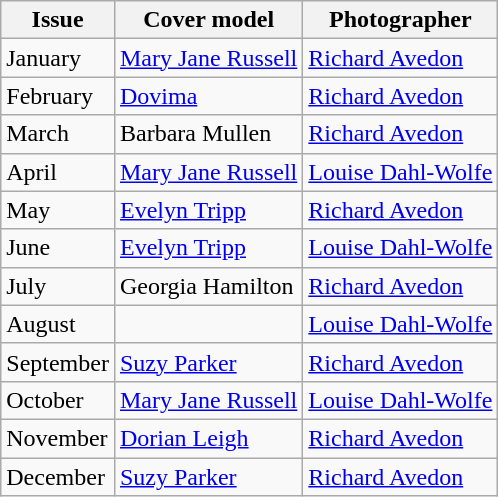<table class="sortable wikitable">
<tr>
<th>Issue</th>
<th>Cover model</th>
<th>Photographer</th>
</tr>
<tr>
<td>January</td>
<td><a href='#'>Mary Jane Russell</a></td>
<td><a href='#'>Richard Avedon</a></td>
</tr>
<tr>
<td>February</td>
<td><a href='#'>Dovima</a></td>
<td><a href='#'>Richard Avedon</a></td>
</tr>
<tr>
<td>March</td>
<td>Barbara Mullen</td>
<td><a href='#'>Richard Avedon</a></td>
</tr>
<tr>
<td>April</td>
<td><a href='#'>Mary Jane Russell</a></td>
<td><a href='#'>Louise Dahl-Wolfe</a></td>
</tr>
<tr>
<td>May</td>
<td><a href='#'>Evelyn Tripp</a></td>
<td><a href='#'>Richard Avedon</a></td>
</tr>
<tr>
<td>June</td>
<td><a href='#'>Evelyn Tripp</a></td>
<td><a href='#'>Louise Dahl-Wolfe</a></td>
</tr>
<tr>
<td>July</td>
<td>Georgia Hamilton</td>
<td><a href='#'>Richard Avedon</a></td>
</tr>
<tr>
<td>August</td>
<td></td>
<td><a href='#'>Louise Dahl-Wolfe</a></td>
</tr>
<tr>
<td>September</td>
<td><a href='#'>Suzy Parker</a></td>
<td><a href='#'>Richard Avedon</a></td>
</tr>
<tr>
<td>October</td>
<td><a href='#'>Mary Jane Russell</a></td>
<td><a href='#'>Louise Dahl-Wolfe</a></td>
</tr>
<tr>
<td>November</td>
<td><a href='#'>Dorian Leigh</a></td>
<td><a href='#'>Richard Avedon</a></td>
</tr>
<tr>
<td>December</td>
<td><a href='#'>Suzy Parker</a></td>
<td><a href='#'>Richard Avedon</a></td>
</tr>
</table>
